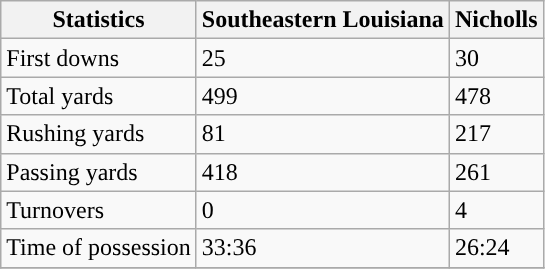<table class="wikitable">
<tr>
<th>Statistics</th>
<th>Southeastern Louisiana</th>
<th>Nicholls</th>
</tr>
<tr>
<td>First downs</td>
<td>25</td>
<td>30</td>
</tr>
<tr>
<td>Total yards</td>
<td>499</td>
<td>478</td>
</tr>
<tr>
<td>Rushing yards</td>
<td>81</td>
<td>217</td>
</tr>
<tr>
<td>Passing yards</td>
<td>418</td>
<td>261</td>
</tr>
<tr>
<td>Turnovers</td>
<td>0</td>
<td>4</td>
</tr>
<tr>
<td>Time of possession</td>
<td>33:36</td>
<td>26:24</td>
</tr>
<tr>
</tr>
</table>
